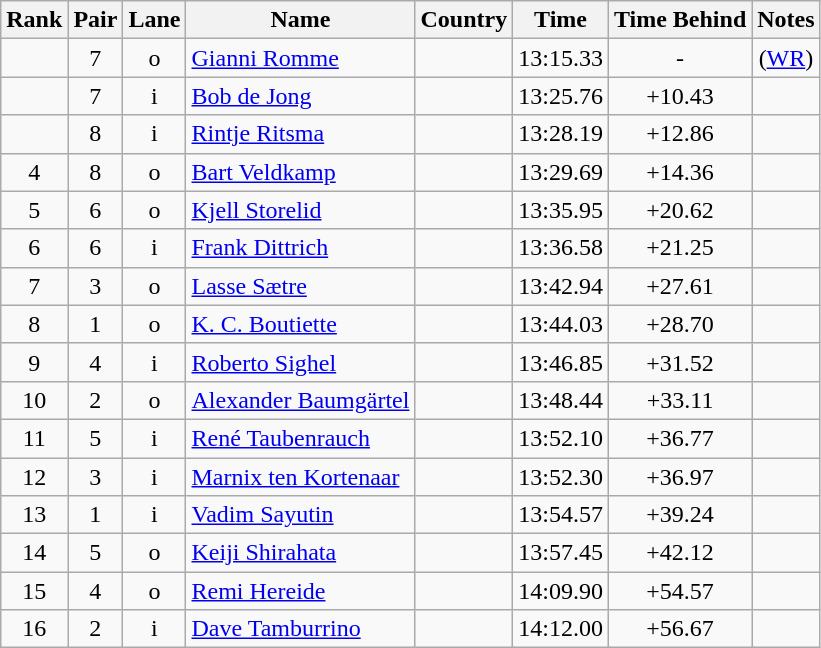<table class="wikitable sortable" style="text-align:center">
<tr>
<th>Rank</th>
<th>Pair</th>
<th>Lane</th>
<th>Name</th>
<th>Country</th>
<th>Time</th>
<th>Time Behind</th>
<th>Notes</th>
</tr>
<tr>
<td></td>
<td>7</td>
<td>o</td>
<td align=left><a href='#'>Gianni Romme</a></td>
<td align=left></td>
<td>13:15.33</td>
<td>-</td>
<td>(<a href='#'>WR</a>)</td>
</tr>
<tr>
<td></td>
<td>7</td>
<td>i</td>
<td align=left><a href='#'>Bob de Jong</a></td>
<td align=left></td>
<td>13:25.76</td>
<td>+10.43</td>
<td></td>
</tr>
<tr>
<td></td>
<td>8</td>
<td>i</td>
<td align=left><a href='#'>Rintje Ritsma</a></td>
<td align=left></td>
<td>13:28.19</td>
<td>+12.86</td>
<td></td>
</tr>
<tr>
<td>4</td>
<td>8</td>
<td>o</td>
<td align=left><a href='#'>Bart Veldkamp</a></td>
<td align=left></td>
<td>13:29.69</td>
<td>+14.36</td>
<td></td>
</tr>
<tr>
<td>5</td>
<td>6</td>
<td>o</td>
<td align=left><a href='#'>Kjell Storelid</a></td>
<td align=left></td>
<td>13:35.95</td>
<td>+20.62</td>
<td></td>
</tr>
<tr>
<td>6</td>
<td>6</td>
<td>i</td>
<td align=left><a href='#'>Frank Dittrich</a></td>
<td align=left></td>
<td>13:36.58</td>
<td>+21.25</td>
<td></td>
</tr>
<tr>
<td>7</td>
<td>3</td>
<td>o</td>
<td align=left><a href='#'>Lasse Sætre</a></td>
<td align=left></td>
<td>13:42.94</td>
<td>+27.61</td>
<td></td>
</tr>
<tr>
<td>8</td>
<td>1</td>
<td>o</td>
<td align=left><a href='#'>K. C. Boutiette</a></td>
<td align=left></td>
<td>13:44.03</td>
<td>+28.70</td>
<td></td>
</tr>
<tr>
<td>9</td>
<td>4</td>
<td>i</td>
<td align=left><a href='#'>Roberto Sighel</a></td>
<td align=left></td>
<td>13:46.85</td>
<td>+31.52</td>
<td></td>
</tr>
<tr>
<td>10</td>
<td>2</td>
<td>o</td>
<td align=left><a href='#'>Alexander Baumgärtel</a></td>
<td align=left></td>
<td>13:48.44</td>
<td>+33.11</td>
<td></td>
</tr>
<tr>
<td>11</td>
<td>5</td>
<td>i</td>
<td align=left><a href='#'>René Taubenrauch</a></td>
<td align=left></td>
<td>13:52.10</td>
<td>+36.77</td>
<td></td>
</tr>
<tr>
<td>12</td>
<td>3</td>
<td>i</td>
<td align=left><a href='#'>Marnix ten Kortenaar</a></td>
<td align=left></td>
<td>13:52.30</td>
<td>+36.97</td>
<td></td>
</tr>
<tr>
<td>13</td>
<td>1</td>
<td>i</td>
<td align=left><a href='#'>Vadim Sayutin</a></td>
<td align=left></td>
<td>13:54.57</td>
<td>+39.24</td>
<td></td>
</tr>
<tr>
<td>14</td>
<td>5</td>
<td>o</td>
<td align=left><a href='#'>Keiji Shirahata</a></td>
<td align=left></td>
<td>13:57.45</td>
<td>+42.12</td>
<td></td>
</tr>
<tr>
<td>15</td>
<td>4</td>
<td>o</td>
<td align=left><a href='#'>Remi Hereide</a></td>
<td align=left></td>
<td>14:09.90</td>
<td>+54.57</td>
<td></td>
</tr>
<tr>
<td>16</td>
<td>2</td>
<td>i</td>
<td align=left><a href='#'>Dave Tamburrino</a></td>
<td align=left></td>
<td>14:12.00</td>
<td>+56.67</td>
<td></td>
</tr>
</table>
